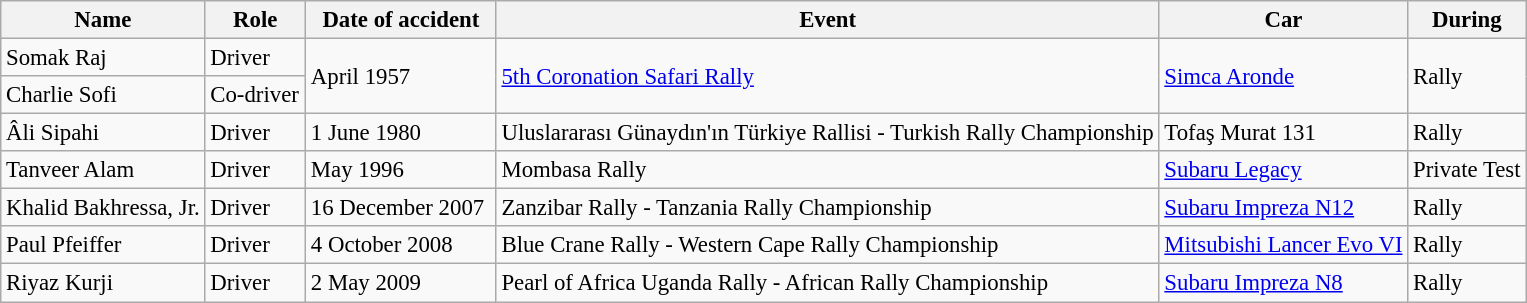<table class="wikitable" style="text-align:left; font-size:95%">
<tr>
<th>Name</th>
<th width="60px">Role</th>
<th width="120px">Date of accident</th>
<th>Event</th>
<th>Car</th>
<th>During</th>
</tr>
<tr>
<td> Somak Raj</td>
<td>Driver</td>
<td rowspan="2">April 1957</td>
<td rowspan="2"><a href='#'>5th Coronation Safari Rally</a></td>
<td rowspan="2"><a href='#'>Simca Aronde</a></td>
<td rowspan="2">Rally</td>
</tr>
<tr>
<td> Charlie Sofi</td>
<td>Co-driver</td>
</tr>
<tr>
<td> Âli Sipahi</td>
<td>Driver</td>
<td>1 June 1980</td>
<td>Uluslararası Günaydın'ın Türkiye Rallisi - Turkish Rally Championship</td>
<td>Tofaş Murat 131</td>
<td>Rally</td>
</tr>
<tr>
<td> Tanveer Alam</td>
<td>Driver</td>
<td>May 1996</td>
<td>Mombasa Rally</td>
<td><a href='#'>Subaru Legacy</a></td>
<td>Private Test</td>
</tr>
<tr>
<td> Khalid Bakhressa, Jr.</td>
<td>Driver</td>
<td>16 December 2007</td>
<td>Zanzibar Rally - Tanzania Rally Championship</td>
<td><a href='#'>Subaru Impreza N12</a></td>
<td>Rally</td>
</tr>
<tr>
<td> Paul Pfeiffer</td>
<td>Driver</td>
<td>4 October 2008</td>
<td>Blue Crane Rally - Western Cape Rally Championship</td>
<td><a href='#'>Mitsubishi Lancer Evo VI</a></td>
<td>Rally</td>
</tr>
<tr>
<td> Riyaz Kurji</td>
<td>Driver</td>
<td>2 May 2009</td>
<td>Pearl of Africa Uganda Rally - African Rally Championship</td>
<td><a href='#'>Subaru Impreza N8</a></td>
<td>Rally</td>
</tr>
</table>
